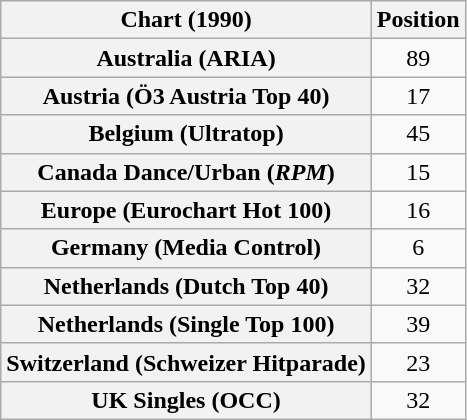<table class="wikitable sortable plainrowheaders" style="text-align:center">
<tr>
<th scope="col">Chart (1990)</th>
<th scope="col">Position</th>
</tr>
<tr>
<th scope="row">Australia (ARIA)</th>
<td>89</td>
</tr>
<tr>
<th scope="row">Austria (Ö3 Austria Top 40)</th>
<td>17</td>
</tr>
<tr>
<th scope="row">Belgium (Ultratop)</th>
<td>45</td>
</tr>
<tr>
<th scope="row">Canada Dance/Urban (<em>RPM</em>)</th>
<td>15</td>
</tr>
<tr>
<th scope="row">Europe (Eurochart Hot 100)</th>
<td>16</td>
</tr>
<tr>
<th scope="row">Germany (Media Control)</th>
<td>6</td>
</tr>
<tr>
<th scope="row">Netherlands (Dutch Top 40)</th>
<td>32</td>
</tr>
<tr>
<th scope="row">Netherlands (Single Top 100)</th>
<td>39</td>
</tr>
<tr>
<th scope="row">Switzerland (Schweizer Hitparade)</th>
<td>23</td>
</tr>
<tr>
<th scope="row">UK Singles (OCC)</th>
<td>32</td>
</tr>
</table>
